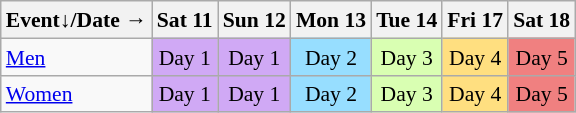<table class="wikitable" style="margin:0.5em auto; font-size:90%; line-height:1.25em;">
<tr style="text-align:center;">
<th>Event↓/Date →</th>
<th>Sat 11</th>
<th>Sun 12</th>
<th>Mon 13</th>
<th>Tue 14</th>
<th>Fri 17</th>
<th>Sat 18</th>
</tr>
<tr style="text-align:center;">
<td style="text-align:left;"><a href='#'>Men</a></td>
<td style="background-color:#d0a9f5;">Day 1</td>
<td style="background-color:#d0a9f5;">Day 1</td>
<td style="background-color:#97dEff;">Day 2</td>
<td style="background-color:#d9ffb2;">Day 3</td>
<td style="background-color:#ffdf80;">Day 4</td>
<td style="background-color:#f08080;">Day 5</td>
</tr>
<tr style="text-align:center;">
<td style="text-align:left;"><a href='#'>Women</a></td>
<td style="background-color:#d0a9f5;">Day 1</td>
<td style="background-color:#d0a9f5;">Day 1</td>
<td style="background-color:#97deff;">Day 2</td>
<td style="background-color:#d9ffb2;">Day 3</td>
<td style="background-color:#ffdf80;">Day 4</td>
<td style="background-color:#f08080;">Day 5</td>
</tr>
</table>
